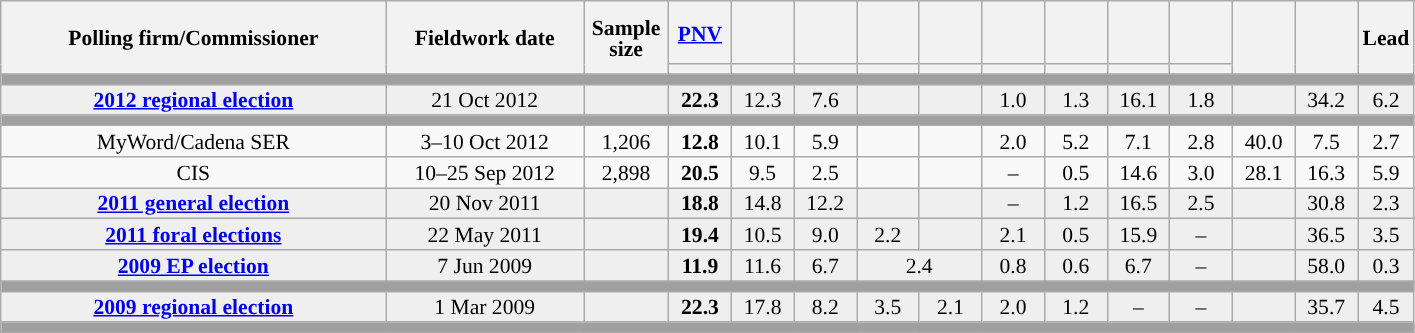<table class="wikitable collapsible collapsed" style="text-align:center; font-size:90%; line-height:14px;">
<tr style="height:42px;">
<th style="width:250px;" rowspan="2">Polling firm/Commissioner</th>
<th style="width:125px;" rowspan="2">Fieldwork date</th>
<th style="width:50px;" rowspan="2">Sample size</th>
<th style="width:35px;"><a href='#'>PNV</a></th>
<th style="width:35px;"></th>
<th style="width:35px;"></th>
<th style="width:35px;"></th>
<th style="width:35px;"></th>
<th style="width:35px;"></th>
<th style="width:35px;"></th>
<th style="width:35px;"></th>
<th style="width:35px;"></th>
<th style="width:35px;" rowspan="2"></th>
<th style="width:35px;" rowspan="2"></th>
<th style="width:30px;" rowspan="2">Lead</th>
</tr>
<tr>
<th style="color:inherit;background:"></th>
<th style="color:inherit;background:"></th>
<th style="color:inherit;background:"></th>
<th style="color:inherit;background:"></th>
<th style="color:inherit;background:"></th>
<th style="color:inherit;background:"></th>
<th style="color:inherit;background:"></th>
<th style="color:inherit;background:"></th>
<th style="color:inherit;background:"></th>
</tr>
<tr>
<td colspan="15" style="background:#A0A0A0"></td>
</tr>
<tr style="background:#EFEFEF;">
<td><strong><a href='#'>2012 regional election</a></strong></td>
<td>21 Oct 2012</td>
<td></td>
<td><strong>22.3</strong></td>
<td>12.3</td>
<td>7.6</td>
<td></td>
<td></td>
<td>1.0</td>
<td>1.3</td>
<td>16.1</td>
<td>1.8</td>
<td></td>
<td>34.2</td>
<td style="background:">6.2</td>
</tr>
<tr>
<td colspan="15" style="background:#A0A0A0"></td>
</tr>
<tr>
<td>MyWord/Cadena SER</td>
<td>3–10 Oct 2012</td>
<td>1,206</td>
<td><strong>12.8</strong></td>
<td>10.1</td>
<td>5.9</td>
<td></td>
<td></td>
<td>2.0</td>
<td>5.2</td>
<td>7.1</td>
<td>2.8</td>
<td>40.0</td>
<td>7.5</td>
<td style="background:">2.7</td>
</tr>
<tr>
<td>CIS</td>
<td>10–25 Sep 2012</td>
<td>2,898</td>
<td><strong>20.5</strong></td>
<td>9.5</td>
<td>2.5</td>
<td></td>
<td></td>
<td>–</td>
<td>0.5</td>
<td>14.6</td>
<td>3.0</td>
<td>28.1</td>
<td>16.3</td>
<td style="background:">5.9</td>
</tr>
<tr style="background:#EFEFEF;">
<td><strong><a href='#'>2011 general election</a></strong></td>
<td>20 Nov 2011</td>
<td></td>
<td><strong>18.8</strong></td>
<td>14.8</td>
<td>12.2</td>
<td></td>
<td></td>
<td>–</td>
<td>1.2</td>
<td>16.5</td>
<td>2.5</td>
<td></td>
<td>30.8</td>
<td style="background:">2.3</td>
</tr>
<tr style="background:#EFEFEF;">
<td><strong><a href='#'>2011 foral elections</a></strong></td>
<td>22 May 2011</td>
<td></td>
<td><strong>19.4</strong></td>
<td>10.5</td>
<td>9.0</td>
<td>2.2</td>
<td></td>
<td>2.1</td>
<td>0.5</td>
<td>15.9</td>
<td>–</td>
<td></td>
<td>36.5</td>
<td style="background:">3.5</td>
</tr>
<tr style="background:#EFEFEF;">
<td><strong><a href='#'>2009 EP election</a></strong></td>
<td>7 Jun 2009</td>
<td></td>
<td><strong>11.9</strong></td>
<td>11.6</td>
<td>6.7</td>
<td colspan="2">2.4</td>
<td>0.8</td>
<td>0.6</td>
<td>6.7</td>
<td>–</td>
<td></td>
<td>58.0</td>
<td style="background:">0.3</td>
</tr>
<tr>
<td colspan="15" style="background:#A0A0A0"></td>
</tr>
<tr style="background:#EFEFEF;">
<td><strong><a href='#'>2009 regional election</a></strong></td>
<td>1 Mar 2009</td>
<td></td>
<td><strong>22.3</strong></td>
<td>17.8</td>
<td>8.2</td>
<td>3.5</td>
<td>2.1</td>
<td>2.0</td>
<td>1.2</td>
<td>–</td>
<td>–</td>
<td></td>
<td>35.7</td>
<td style="background:">4.5</td>
</tr>
<tr>
<td colspan="15" style="background:#A0A0A0"></td>
</tr>
</table>
